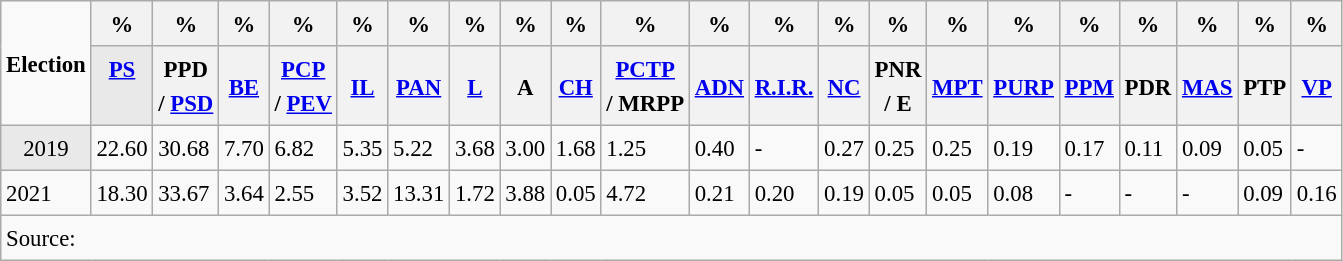<table class="wikitable" style="text-align:left; font-size:95%; line-height:23px;">
<tr>
<td rowspan="2"><strong>Election</strong><br></td>
<th><strong>%</strong></th>
<th><strong>%</strong></th>
<th><strong>%</strong></th>
<th><strong>%</strong></th>
<th><strong>%</strong></th>
<th><strong>%</strong></th>
<th><strong>%</strong></th>
<th><strong>%</strong></th>
<th><strong>%</strong></th>
<th><strong>%</strong></th>
<th><strong>%</strong></th>
<th><strong>%</strong></th>
<th><strong>%</strong></th>
<th><strong>%</strong></th>
<th><strong>%</strong></th>
<th><strong>%</strong></th>
<th><strong>%</strong></th>
<th><strong>%</strong></th>
<th><strong>%</strong></th>
<th><strong>%</strong></th>
<th><strong>%</strong></th>
</tr>
<tr>
<th valign="top" align="right" style="background-color:#E9E9E9"><a href='#'>PS</a></th>
<th>PPD<br>/
<a href='#'>PSD</a></th>
<th><a href='#'>BE</a></th>
<th><a href='#'>PCP</a><br>/
<a href='#'>PEV</a></th>
<th><a href='#'>IL</a></th>
<th><a href='#'>PAN</a></th>
<th><a href='#'>L</a></th>
<th>A</th>
<th><a href='#'>CH</a></th>
<th><a href='#'>PCTP</a><br>/
MRPP</th>
<th><a href='#'>ADN</a></th>
<th><a href='#'>R.I.R.</a></th>
<th><a href='#'>NC</a></th>
<th>PNR<br>/
E</th>
<th><a href='#'>MPT</a></th>
<th><a href='#'>PURP</a></th>
<th><a href='#'>PPM</a></th>
<th>PDR</th>
<th><a href='#'>MAS</a></th>
<th>PTP</th>
<th><a href='#'>VP</a></th>
</tr>
<tr>
<td align="center" style="background-color:#E9E9E9">2019</td>
<td>22.60</td>
<td>30.68</td>
<td>7.70</td>
<td>6.82</td>
<td>5.35</td>
<td>5.22</td>
<td>3.68</td>
<td>3.00</td>
<td>1.68</td>
<td>1.25</td>
<td>0.40</td>
<td>-</td>
<td>0.27</td>
<td>0.25</td>
<td>0.25</td>
<td>0.19</td>
<td>0.17</td>
<td>0.11</td>
<td>0.09</td>
<td>0.05</td>
<td>-</td>
</tr>
<tr>
<td>2021</td>
<td>18.30</td>
<td>33.67</td>
<td>3.64</td>
<td>2.55</td>
<td>3.52</td>
<td>13.31</td>
<td>1.72</td>
<td>3.88</td>
<td>0.05</td>
<td>4.72</td>
<td>0.21</td>
<td>0.20</td>
<td>0.19</td>
<td>0.05</td>
<td>0.05</td>
<td>0.08</td>
<td>-</td>
<td>-</td>
<td>-</td>
<td>0.09</td>
<td>0.16</td>
</tr>
<tr>
<td colspan="23">Source: </td>
</tr>
</table>
